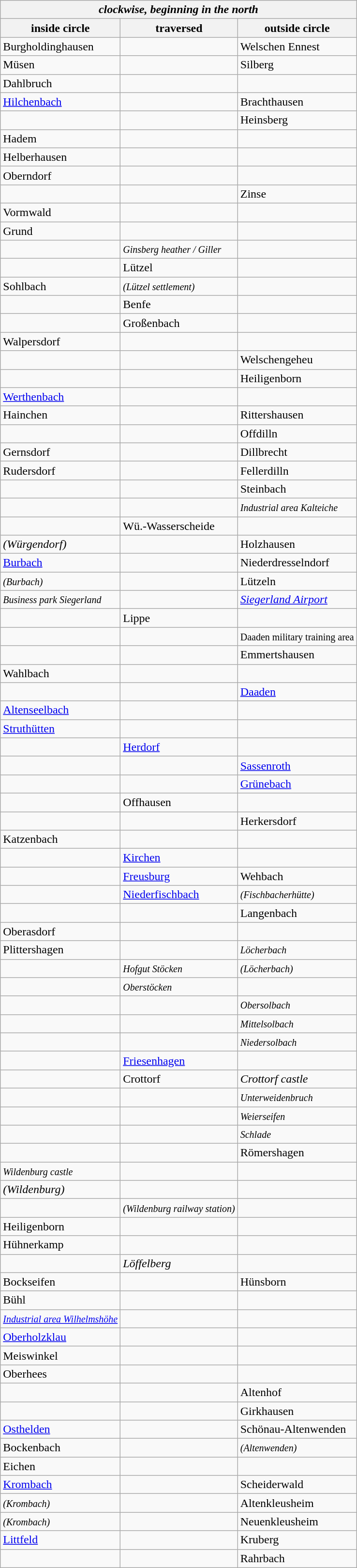<table class="wikitable" id="all up">
<tr id="K-id">
<th colspan="4"><em>clockwise, beginning in the north</em></th>
</tr>
<tr id="inside circle">
<th>inside circle</th>
<th>traversed</th>
<th>outside circle</th>
</tr>
<tr>
<td>Burgholdinghausen</td>
<td></td>
<td>Welschen Ennest</td>
</tr>
<tr>
<td>Müsen</td>
<td></td>
<td>Silberg</td>
</tr>
<tr>
<td>Dahlbruch</td>
<td></td>
<td></td>
</tr>
<tr>
<td><a href='#'>Hilchenbach</a></td>
<td></td>
<td>Brachthausen</td>
</tr>
<tr>
<td></td>
<td></td>
<td>Heinsberg</td>
</tr>
<tr>
<td>Hadem</td>
<td></td>
<td></td>
</tr>
<tr>
<td>Helberhausen</td>
<td></td>
<td></td>
</tr>
<tr>
<td>Oberndorf</td>
<td></td>
<td></td>
</tr>
<tr>
<td></td>
<td></td>
<td>Zinse</td>
</tr>
<tr>
<td>Vormwald</td>
<td></td>
<td></td>
</tr>
<tr>
<td>Grund</td>
<td></td>
<td></td>
</tr>
<tr>
<td></td>
<td><em><small>Ginsberg heather / Giller</small></em></td>
<td></td>
</tr>
<tr>
<td></td>
<td>Lützel</td>
<td></td>
</tr>
<tr>
<td>Sohlbach</td>
<td><em><small>(Lützel settlement)</small></em></td>
<td></td>
</tr>
<tr>
<td></td>
<td>Benfe</td>
<td></td>
</tr>
<tr>
<td></td>
<td>Großenbach</td>
<td></td>
</tr>
<tr>
<td>Walpersdorf</td>
<td></td>
<td></td>
</tr>
<tr>
<td></td>
<td></td>
<td>Welschengeheu</td>
</tr>
<tr>
<td></td>
<td></td>
<td>Heiligenborn</td>
</tr>
<tr>
<td><a href='#'>Werthenbach</a></td>
<td></td>
<td></td>
</tr>
<tr>
<td>Hainchen</td>
<td></td>
<td>Rittershausen</td>
</tr>
<tr>
<td></td>
<td></td>
<td>Offdilln</td>
</tr>
<tr>
<td>Gernsdorf</td>
<td></td>
<td>Dillbrecht</td>
</tr>
<tr>
<td>Rudersdorf</td>
<td></td>
<td>Fellerdilln</td>
</tr>
<tr>
<td></td>
<td></td>
<td>Steinbach</td>
</tr>
<tr>
<td></td>
<td></td>
<td><small><em>Industrial area Kalteiche</em></small></td>
</tr>
<tr>
<td></td>
<td>Wü.-Wasserscheide</td>
<td></td>
</tr>
<tr>
<td><em>(Würgendorf)</em></td>
<td></td>
<td>Holzhausen</td>
</tr>
<tr>
<td><a href='#'>Burbach</a></td>
<td></td>
<td>Niederdresselndorf</td>
</tr>
<tr>
<td><small><em>(Burbach)</em></small></td>
<td></td>
<td>Lützeln</td>
</tr>
<tr>
<td><small><em>Business park Siegerland</em></small></td>
<td></td>
<td><em><a href='#'>Siegerland Airport</a></em></td>
</tr>
<tr>
<td></td>
<td>Lippe</td>
<td></td>
</tr>
<tr>
<td></td>
<td></td>
<td><small>Daaden military training area</small></td>
</tr>
<tr>
<td></td>
<td></td>
<td>Emmertshausen</td>
</tr>
<tr>
<td>Wahlbach</td>
<td></td>
<td></td>
</tr>
<tr>
<td></td>
<td></td>
<td><a href='#'>Daaden</a></td>
</tr>
<tr>
<td><a href='#'>Altenseelbach</a></td>
<td></td>
<td></td>
</tr>
<tr>
<td><a href='#'>Struthütten</a></td>
<td></td>
<td></td>
</tr>
<tr>
<td></td>
<td><a href='#'>Herdorf</a></td>
<td></td>
</tr>
<tr>
<td></td>
<td></td>
<td><a href='#'>Sassenroth</a></td>
</tr>
<tr>
<td></td>
<td></td>
<td><a href='#'>Grünebach</a></td>
</tr>
<tr>
<td></td>
<td>Offhausen</td>
<td></td>
</tr>
<tr>
<td></td>
<td></td>
<td>Herkersdorf</td>
</tr>
<tr>
<td>Katzenbach</td>
<td></td>
<td></td>
</tr>
<tr>
<td></td>
<td><a href='#'>Kirchen</a></td>
<td></td>
</tr>
<tr>
<td></td>
<td><a href='#'>Freusburg</a></td>
<td>Wehbach</td>
</tr>
<tr>
<td></td>
<td><a href='#'>Niederfischbach</a></td>
<td><small><em>(Fischbacherhütte)</em></small></td>
</tr>
<tr>
<td></td>
<td></td>
<td>Langenbach</td>
</tr>
<tr>
<td>Oberasdorf</td>
<td></td>
<td></td>
</tr>
<tr>
<td>Plittershagen</td>
<td></td>
<td><small><em>Löcherbach</em></small></td>
</tr>
<tr>
<td></td>
<td><small><em>Hofgut Stöcken</em></small></td>
<td><small><em>(Löcherbach)</em></small></td>
</tr>
<tr>
<td></td>
<td><small><em>Oberstöcken</em></small></td>
<td></td>
</tr>
<tr>
<td></td>
<td></td>
<td><small><em>Obersolbach</em></small></td>
</tr>
<tr>
<td></td>
<td></td>
<td><small><em>Mittelsolbach</em></small></td>
</tr>
<tr>
<td></td>
<td></td>
<td><small><em>Niedersolbach</em></small></td>
</tr>
<tr>
<td></td>
<td><a href='#'>Friesenhagen</a></td>
<td></td>
</tr>
<tr>
<td></td>
<td>Crottorf</td>
<td><em>Crottorf castle</em></td>
</tr>
<tr>
<td></td>
<td></td>
<td><small><em>Unterweidenbruch</em></small></td>
</tr>
<tr>
<td></td>
<td></td>
<td><small><em>Weierseifen</em></small></td>
</tr>
<tr>
<td></td>
<td></td>
<td><small><em>Schlade</em></small></td>
</tr>
<tr>
<td></td>
<td></td>
<td>Römershagen</td>
</tr>
<tr>
<td><em><small>Wildenburg castle</small></em></td>
<td></td>
<td></td>
</tr>
<tr>
<td><em>(Wildenburg)</em></td>
<td></td>
<td></td>
</tr>
<tr>
<td></td>
<td><em><small>(Wildenburg railway station)</small></em></td>
<td></td>
</tr>
<tr>
<td>Heiligenborn</td>
<td></td>
<td></td>
</tr>
<tr>
<td>Hühnerkamp</td>
<td></td>
<td></td>
</tr>
<tr>
<td></td>
<td><em>Löffelberg</em></td>
<td></td>
</tr>
<tr>
<td>Bockseifen</td>
<td></td>
<td>Hünsborn</td>
</tr>
<tr>
<td>Bühl</td>
<td></td>
<td></td>
</tr>
<tr>
<td><em><small><a href='#'>Industrial area Wilhelmshöhe</a></small></em></td>
<td></td>
<td></td>
</tr>
<tr>
<td><a href='#'>Oberholzklau</a></td>
<td></td>
<td></td>
</tr>
<tr>
<td>Meiswinkel</td>
<td></td>
<td></td>
</tr>
<tr>
<td>Oberhees</td>
<td></td>
<td></td>
</tr>
<tr>
<td></td>
<td></td>
<td>Altenhof</td>
</tr>
<tr>
<td></td>
<td></td>
<td>Girkhausen</td>
</tr>
<tr>
<td><a href='#'>Osthelden</a></td>
<td></td>
<td>Schönau-Altenwenden</td>
</tr>
<tr>
<td>Bockenbach</td>
<td></td>
<td><small><em>(Altenwenden)</em></small></td>
</tr>
<tr>
<td>Eichen</td>
<td></td>
<td></td>
</tr>
<tr>
<td><a href='#'>Krombach</a></td>
<td></td>
<td>Scheiderwald</td>
</tr>
<tr>
<td><small><em>(Krombach)</em></small></td>
<td></td>
<td>Altenkleusheim</td>
</tr>
<tr>
<td><small><em>(Krombach)</em></small></td>
<td></td>
<td>Neuenkleusheim</td>
</tr>
<tr>
<td><a href='#'>Littfeld</a></td>
<td></td>
<td>Kruberg</td>
</tr>
<tr>
<td></td>
<td></td>
<td>Rahrbach</td>
</tr>
</table>
